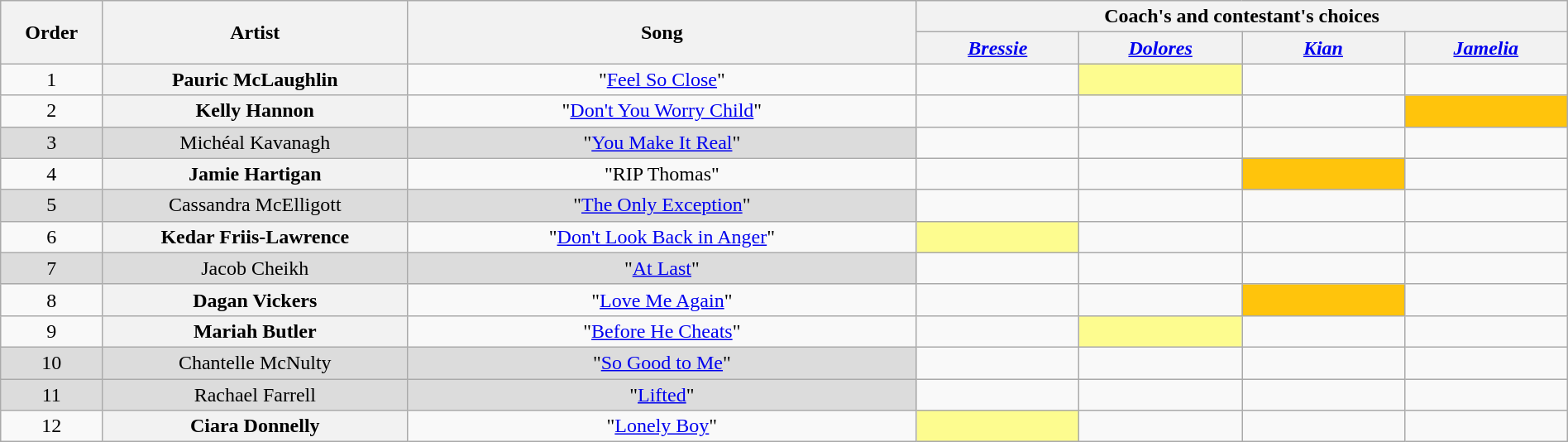<table class="wikitable" style="text-align:center; width:100%;">
<tr>
<th scope="col" rowspan="2" width="5%">Order</th>
<th scope="col" rowspan="2" width="15%">Artist</th>
<th scope="col" rowspan="2" width="25%">Song</th>
<th scope="col" colspan="4" width="32%">Coach's and contestant's choices</th>
</tr>
<tr>
<th width="8%"><em><a href='#'>Bressie</a></em></th>
<th width="8%"><em><a href='#'>Dolores</a></em></th>
<th width="8%"><em><a href='#'>Kian</a></em></th>
<th width="8%"><em><a href='#'>Jamelia</a></em></th>
</tr>
<tr>
<td>1</td>
<th scope="row">Pauric McLaughlin</th>
<td>"<a href='#'>Feel So Close</a>"</td>
<td></td>
<td style="background-color:#fdfc8f;"><strong></strong></td>
<td><strong></strong></td>
<td><strong></strong></td>
</tr>
<tr>
<td>2</td>
<th scope="row">Kelly Hannon</th>
<td>"<a href='#'>Don't You Worry Child</a>"</td>
<td></td>
<td></td>
<td></td>
<td style="background-color:#FFC40C;"><strong></strong></td>
</tr>
<tr>
<td style="background-color:#DCDCDC;">3</td>
<td style="background-color:#DCDCDC;">Michéal Kavanagh</td>
<td style="background-color:#DCDCDC;">"<a href='#'>You Make It Real</a>"</td>
<td></td>
<td></td>
<td></td>
<td></td>
</tr>
<tr>
<td>4</td>
<th scope="row">Jamie Hartigan</th>
<td>"RIP Thomas"</td>
<td></td>
<td></td>
<td style="background-color:#FFC40C;"><strong></strong></td>
<td></td>
</tr>
<tr>
<td style="background-color:#DCDCDC;">5</td>
<td style="background-color:#DCDCDC;">Cassandra McElligott</td>
<td style="background-color:#DCDCDC;">"<a href='#'>The Only Exception</a>"</td>
<td></td>
<td></td>
<td></td>
<td></td>
</tr>
<tr>
<td>6</td>
<th scope="row">Kedar Friis-Lawrence</th>
<td>"<a href='#'>Don't Look Back in Anger</a>"</td>
<td style="background-color:#fdfc8f;"><strong></strong></td>
<td></td>
<td></td>
<td><strong></strong></td>
</tr>
<tr>
<td style="background-color:#DCDCDC;">7</td>
<td style="background-color:#DCDCDC;">Jacob Cheikh</td>
<td style="background-color:#DCDCDC;">"<a href='#'>At Last</a>"</td>
<td></td>
<td></td>
<td></td>
<td></td>
</tr>
<tr>
<td>8</td>
<th scope="row">Dagan Vickers</th>
<td>"<a href='#'>Love Me Again</a>"</td>
<td></td>
<td></td>
<td style="background-color:#FFC40C;"><strong></strong></td>
<td></td>
</tr>
<tr>
<td>9</td>
<th scope="row">Mariah Butler</th>
<td>"<a href='#'>Before He Cheats</a>"</td>
<td></td>
<td style="background-color:#fdfc8f;"><strong></strong></td>
<td></td>
<td><strong></strong></td>
</tr>
<tr>
<td style="background-color:#DCDCDC;">10</td>
<td style="background-color:#DCDCDC;">Chantelle McNulty</td>
<td style="background-color:#DCDCDC;">"<a href='#'>So Good to Me</a>"</td>
<td></td>
<td></td>
<td></td>
<td></td>
</tr>
<tr>
<td style="background-color:#DCDCDC;">11</td>
<td style="background-color:#DCDCDC;">Rachael Farrell</td>
<td style="background-color:#DCDCDC;">"<a href='#'>Lifted</a>"</td>
<td></td>
<td></td>
<td></td>
<td></td>
</tr>
<tr>
<td>12</td>
<th scope="row">Ciara Donnelly</th>
<td>"<a href='#'>Lonely Boy</a>"</td>
<td style="background-color:#fdfc8f;"><strong></strong></td>
<td></td>
<td><strong></strong></td>
<td><strong></strong></td>
</tr>
</table>
